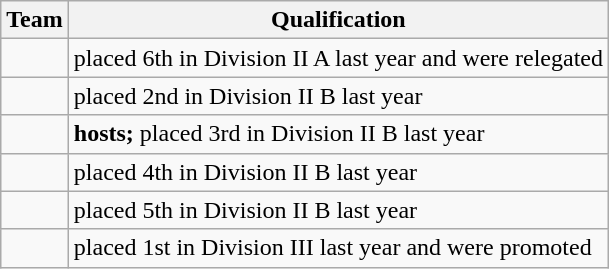<table class="wikitable">
<tr>
<th>Team</th>
<th>Qualification</th>
</tr>
<tr>
<td></td>
<td>placed 6th in Division II A last year and were relegated</td>
</tr>
<tr>
<td></td>
<td>placed 2nd in Division II B last year</td>
</tr>
<tr>
<td></td>
<td><strong>hosts;</strong> placed 3rd in Division II B last year</td>
</tr>
<tr>
<td></td>
<td>placed 4th in Division II B last year</td>
</tr>
<tr>
<td></td>
<td>placed 5th in Division II B last year</td>
</tr>
<tr>
<td></td>
<td>placed 1st in Division III last year and were promoted</td>
</tr>
</table>
